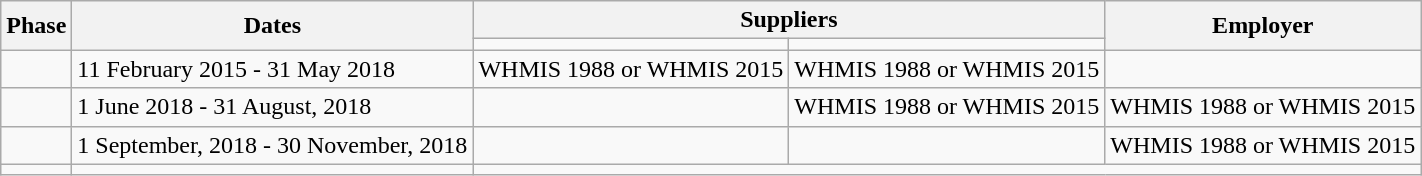<table class="wikitable">
<tr>
<th rowspan=2>Phase</th>
<th rowspan=2>Dates</th>
<th colspan=2>Suppliers</th>
<th rowspan=2>Employer</th>
</tr>
<tr>
<td></td>
<td></td>
</tr>
<tr>
<td></td>
<td>11 February 2015 - 31 May 2018</td>
<td>WHMIS 1988 or WHMIS 2015</td>
<td>WHMIS 1988 or WHMIS 2015</td>
<td></td>
</tr>
<tr>
<td></td>
<td>1 June 2018 - 31 August, 2018</td>
<td></td>
<td>WHMIS 1988 or WHMIS 2015</td>
<td>WHMIS 1988 or WHMIS 2015</td>
</tr>
<tr>
<td></td>
<td>1 September, 2018 - 30 November, 2018</td>
<td></td>
<td></td>
<td>WHMIS 1988 or WHMIS 2015</td>
</tr>
<tr>
<td></td>
<td></td>
<td colspan=3></td>
</tr>
</table>
